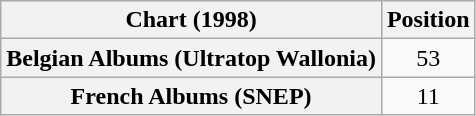<table class="wikitable sortable plainrowheaders" style="text-align:center">
<tr>
<th scope="col">Chart (1998)</th>
<th scope="col">Position</th>
</tr>
<tr>
<th scope="row">Belgian Albums (Ultratop Wallonia)</th>
<td>53</td>
</tr>
<tr>
<th scope="row">French Albums (SNEP)</th>
<td>11</td>
</tr>
</table>
